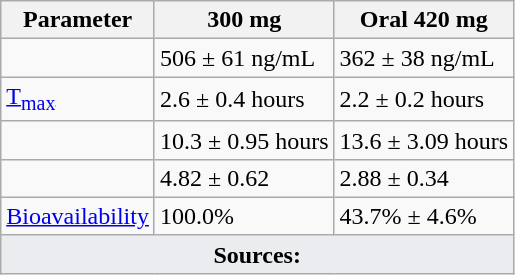<table class="wikitable floatright">
<tr>
<th>Parameter</th>
<th> 300 mg</th>
<th>Oral 420 mg</th>
</tr>
<tr>
<td><a href='#'></a></td>
<td>506 ± 61 ng/mL</td>
<td>362 ± 38 ng/mL</td>
</tr>
<tr>
<td><a href='#'>T<sub>max</sub></a></td>
<td>2.6 ± 0.4 hours</td>
<td>2.2 ± 0.2 hours</td>
</tr>
<tr>
<td><a href='#'></a></td>
<td>10.3 ± 0.95 hours</td>
<td>13.6 ± 3.09 hours</td>
</tr>
<tr>
<td><a href='#'></a></td>
<td>4.82 ± 0.62</td>
<td>2.88 ± 0.34</td>
</tr>
<tr>
<td><a href='#'>Bioavailability</a></td>
<td>100.0%</td>
<td>43.7% ± 4.6%</td>
</tr>
<tr class="sortbottom">
<td colspan="3" style="width: 1px; background-color:#eaecf0; text-align: center;"><strong>Sources:</strong> </td>
</tr>
</table>
